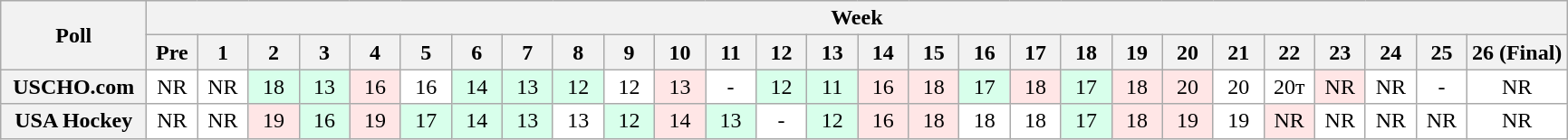<table class="wikitable" style="white-space:nowrap;">
<tr>
<th scope="col" width="100" rowspan="2">Poll</th>
<th colspan="28">Week</th>
</tr>
<tr>
<th scope="col" width="30">Pre</th>
<th scope="col" width="30">1</th>
<th scope="col" width="30">2</th>
<th scope="col" width="30">3</th>
<th scope="col" width="30">4</th>
<th scope="col" width="30">5</th>
<th scope="col" width="30">6</th>
<th scope="col" width="30">7</th>
<th scope="col" width="30">8</th>
<th scope="col" width="30">9</th>
<th scope="col" width="30">10</th>
<th scope="col" width="30">11</th>
<th scope="col" width="30">12</th>
<th scope="col" width="30">13</th>
<th scope="col" width="30">14</th>
<th scope="col" width="30">15</th>
<th scope="col" width="30">16</th>
<th scope="col" width="30">17</th>
<th scope="col" width="30">18</th>
<th scope="col" width="30">19</th>
<th scope="col" width="30">20</th>
<th scope="col" width="30">21</th>
<th scope="col" width="30">22</th>
<th scope="col" width="30">23</th>
<th scope="col" width="30">24</th>
<th scope="col" width="30">25</th>
<th scope="col" width="30">26 (Final)</th>
</tr>
<tr style="text-align:center;">
<th>USCHO.com</th>
<td bgcolor=FFFFFF>NR</td>
<td bgcolor=FFFFFF>NR</td>
<td bgcolor=D8FFEB>18</td>
<td bgcolor=D8FFEB>13</td>
<td bgcolor=FFE6E6>16</td>
<td bgcolor=FFFFFF>16</td>
<td bgcolor=D8FFEB>14</td>
<td bgcolor=D8FFEB>13</td>
<td bgcolor=D8FFEB>12</td>
<td bgcolor=FFFFFF>12</td>
<td bgcolor=FFE6E6>13</td>
<td bgcolor=FFFFFF>-</td>
<td bgcolor=D8FFEB>12</td>
<td bgcolor=D8FFEB>11</td>
<td bgcolor=FFE6E6>16</td>
<td bgcolor=FFE6E6>18</td>
<td bgcolor=D8FFEB>17</td>
<td bgcolor=FFE6E6>18</td>
<td bgcolor=D8FFEB>17</td>
<td bgcolor=FFE6E6>18</td>
<td bgcolor=FFE6E6>20</td>
<td bgcolor=FFFFFF>20</td>
<td bgcolor=FFFFFF>20т</td>
<td bgcolor=FFE6E6>NR</td>
<td bgcolor=FFFFFF>NR</td>
<td bgcolor=FFFFFF>-</td>
<td bgcolor=FFFFFF>NR</td>
</tr>
<tr style="text-align:center;">
<th>USA Hockey</th>
<td bgcolor=FFFFFF>NR</td>
<td bgcolor=FFFFFF>NR</td>
<td bgcolor=FFE6E6>19</td>
<td bgcolor=D8FFEB>16</td>
<td bgcolor=FFE6E6>19</td>
<td bgcolor=D8FFEB>17</td>
<td bgcolor=D8FFEB>14</td>
<td bgcolor=D8FFEB>13</td>
<td bgcolor=FFFFFF>13</td>
<td bgcolor=D8FFEB>12</td>
<td bgcolor=FFE6E6>14</td>
<td bgcolor=D8FFEB>13</td>
<td bgcolor=FFFFFF>-</td>
<td bgcolor=D8FFEB>12</td>
<td bgcolor=FFE6E6>16</td>
<td bgcolor=FFE6E6>18</td>
<td bgcolor=FFFFFF>18</td>
<td bgcolor=FFFFFF>18</td>
<td bgcolor=D8FFEB>17</td>
<td bgcolor=FFE6E6>18</td>
<td bgcolor=FFE6E6>19</td>
<td bgcolor=FFFFFF>19</td>
<td bgcolor=FFE6E6>NR</td>
<td bgcolor=FFFFFF>NR</td>
<td bgcolor=FFFFFF>NR</td>
<td bgcolor=FFFFFF>NR</td>
<td bgcolor=FFFFFF>NR</td>
</tr>
</table>
